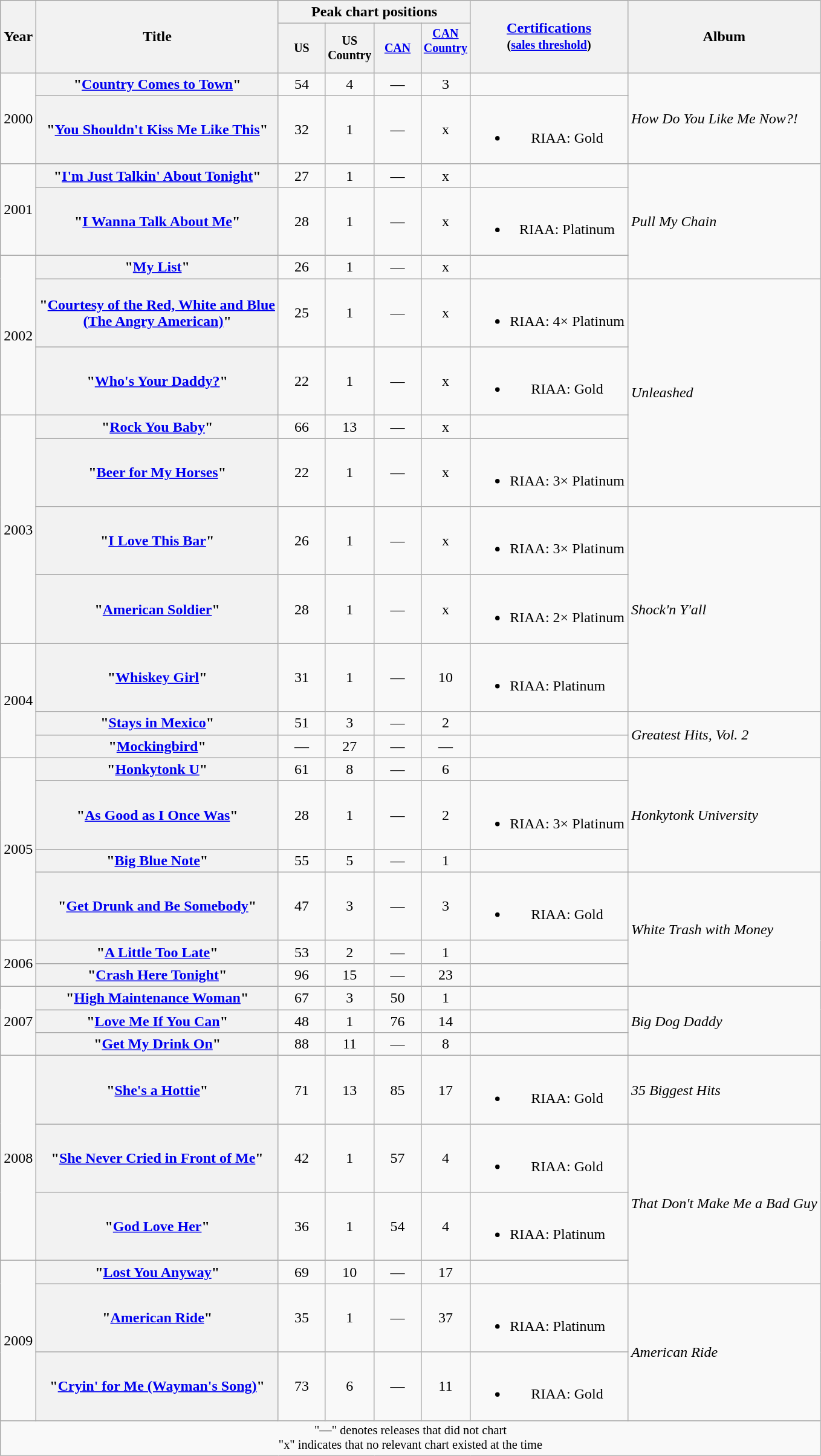<table class="wikitable plainrowheaders" style="text-align:center;">
<tr>
<th scope="col" rowspan="2">Year</th>
<th scope="col" rowspan="2">Title</th>
<th scope="col" colspan="4">Peak chart positions</th>
<th scope="col" rowspan="2"><a href='#'>Certifications</a><br><small>(<a href='#'>sales threshold</a>)</small></th>
<th scope="col" rowspan="2">Album</th>
</tr>
<tr style="font-size:smaller;">
<th width="45">US<br></th>
<th width="45">US Country<br></th>
<th width="45"><a href='#'>CAN</a><br></th>
<th width="45"><a href='#'>CAN Country</a><br><br></th>
</tr>
<tr>
<td rowspan="2">2000</td>
<th scope="row">"<a href='#'>Country Comes to Town</a>"</th>
<td>54</td>
<td>4</td>
<td>—</td>
<td>3</td>
<td></td>
<td rowspan="2" align="left"><em>How Do You Like Me Now?!</em></td>
</tr>
<tr>
<th scope="row">"<a href='#'>You Shouldn't Kiss Me Like This</a>"</th>
<td>32</td>
<td>1</td>
<td>—</td>
<td>x</td>
<td><br><ul><li>RIAA: Gold</li></ul></td>
</tr>
<tr>
<td rowspan="2">2001</td>
<th scope="row">"<a href='#'>I'm Just Talkin' About Tonight</a>"</th>
<td>27</td>
<td>1</td>
<td>—</td>
<td>x</td>
<td></td>
<td rowspan="3" align="left"><em>Pull My Chain</em></td>
</tr>
<tr>
<th scope="row">"<a href='#'>I Wanna Talk About Me</a>"</th>
<td>28</td>
<td>1</td>
<td>—</td>
<td>x</td>
<td><br><ul><li>RIAA: Platinum</li></ul></td>
</tr>
<tr>
<td rowspan="3">2002</td>
<th scope="row">"<a href='#'>My List</a>"</th>
<td>26</td>
<td>1</td>
<td>—</td>
<td>x</td>
<td></td>
</tr>
<tr>
<th scope="row">"<a href='#'>Courtesy of the Red, White and Blue<br>(The Angry American)</a>"</th>
<td>25</td>
<td>1</td>
<td>—</td>
<td>x</td>
<td align="left"><br><ul><li>RIAA: 4× Platinum</li></ul></td>
<td rowspan="4" align="left"><em>Unleashed</em></td>
</tr>
<tr>
<th scope="row">"<a href='#'>Who's Your Daddy?</a>"</th>
<td>22</td>
<td>1</td>
<td>—</td>
<td>x</td>
<td><br><ul><li>RIAA: Gold</li></ul></td>
</tr>
<tr>
<td rowspan="4">2003</td>
<th scope="row">"<a href='#'>Rock You Baby</a>"</th>
<td>66</td>
<td>13</td>
<td>—</td>
<td>x</td>
<td></td>
</tr>
<tr>
<th scope="row">"<a href='#'>Beer for My Horses</a>" </th>
<td>22</td>
<td>1</td>
<td>—</td>
<td>x</td>
<td align="left"><br><ul><li>RIAA: 3× Platinum</li></ul></td>
</tr>
<tr>
<th scope="row">"<a href='#'>I Love This Bar</a>"</th>
<td>26</td>
<td>1</td>
<td>—</td>
<td>x</td>
<td align="left"><br><ul><li>RIAA: 3× Platinum</li></ul></td>
<td rowspan="3" align="left"><em>Shock'n Y'all</em></td>
</tr>
<tr>
<th scope="row">"<a href='#'>American Soldier</a>"</th>
<td>28</td>
<td>1</td>
<td>—</td>
<td>x</td>
<td align="left"><br><ul><li>RIAA: 2× Platinum</li></ul></td>
</tr>
<tr>
<td rowspan="3">2004</td>
<th scope="row">"<a href='#'>Whiskey Girl</a>"</th>
<td>31</td>
<td>1</td>
<td>—</td>
<td>10</td>
<td align="left"><br><ul><li>RIAA: Platinum</li></ul></td>
</tr>
<tr>
<th scope="row">"<a href='#'>Stays in Mexico</a>"</th>
<td>51</td>
<td>3</td>
<td>—</td>
<td>2</td>
<td></td>
<td rowspan="2" align="left"><em>Greatest Hits, Vol. 2</em></td>
</tr>
<tr>
<th scope="row">"<a href='#'>Mockingbird</a>" </th>
<td>—</td>
<td>27</td>
<td>—</td>
<td>—</td>
<td></td>
</tr>
<tr>
<td rowspan="4">2005</td>
<th scope="row">"<a href='#'>Honkytonk U</a>"</th>
<td>61</td>
<td>8</td>
<td>—</td>
<td>6</td>
<td></td>
<td rowspan="3" align="left"><em>Honkytonk University</em></td>
</tr>
<tr>
<th scope="row">"<a href='#'>As Good as I Once Was</a>"</th>
<td>28</td>
<td>1</td>
<td>—</td>
<td>2</td>
<td align="left"><br><ul><li>RIAA: 3× Platinum</li></ul></td>
</tr>
<tr>
<th scope="row">"<a href='#'>Big Blue Note</a>"</th>
<td>55</td>
<td>5</td>
<td>—</td>
<td>1</td>
<td></td>
</tr>
<tr>
<th scope="row">"<a href='#'>Get Drunk and Be Somebody</a>"</th>
<td>47</td>
<td>3</td>
<td>—</td>
<td>3</td>
<td><br><ul><li>RIAA: Gold</li></ul></td>
<td rowspan="3" align="left"><em>White Trash with Money</em></td>
</tr>
<tr>
<td rowspan="2">2006</td>
<th scope="row">"<a href='#'>A Little Too Late</a>"</th>
<td>53</td>
<td>2</td>
<td>—</td>
<td>1</td>
<td></td>
</tr>
<tr>
<th scope="row">"<a href='#'>Crash Here Tonight</a>"</th>
<td>96</td>
<td>15</td>
<td>—</td>
<td>23</td>
<td></td>
</tr>
<tr>
<td rowspan="3">2007</td>
<th scope="row">"<a href='#'>High Maintenance Woman</a>"</th>
<td>67</td>
<td>3</td>
<td>50</td>
<td>1</td>
<td></td>
<td rowspan="3" align="left"><em>Big Dog Daddy</em></td>
</tr>
<tr>
<th scope="row">"<a href='#'>Love Me If You Can</a>"</th>
<td>48</td>
<td>1</td>
<td>76</td>
<td>14</td>
<td></td>
</tr>
<tr>
<th scope="row">"<a href='#'>Get My Drink On</a>"</th>
<td>88</td>
<td>11</td>
<td>—</td>
<td>8</td>
<td></td>
</tr>
<tr>
<td rowspan="3">2008</td>
<th scope="row">"<a href='#'>She's a Hottie</a>"</th>
<td>71</td>
<td>13</td>
<td>85</td>
<td>17</td>
<td><br><ul><li>RIAA: Gold</li></ul></td>
<td align="left"><em>35 Biggest Hits</em></td>
</tr>
<tr>
<th scope="row">"<a href='#'>She Never Cried in Front of Me</a>"</th>
<td>42</td>
<td>1</td>
<td>57</td>
<td>4</td>
<td><br><ul><li>RIAA: Gold</li></ul></td>
<td rowspan="3" align="left"><em>That Don't Make Me a Bad Guy</em></td>
</tr>
<tr>
<th scope="row">"<a href='#'>God Love Her</a>"</th>
<td>36</td>
<td>1</td>
<td>54</td>
<td>4</td>
<td align="left"><br><ul><li>RIAA: Platinum</li></ul></td>
</tr>
<tr>
<td rowspan="3">2009</td>
<th scope="row">"<a href='#'>Lost You Anyway</a>"</th>
<td>69</td>
<td>10</td>
<td>—</td>
<td>17</td>
<td></td>
</tr>
<tr>
<th scope="row">"<a href='#'>American Ride</a>"</th>
<td>35</td>
<td>1</td>
<td>—</td>
<td>37</td>
<td align="left"><br><ul><li>RIAA: Platinum</li></ul></td>
<td rowspan="2" align="left"><em>American Ride</em></td>
</tr>
<tr>
<th scope="row">"<a href='#'>Cryin' for Me (Wayman's Song)</a>"</th>
<td>73</td>
<td>6</td>
<td>—</td>
<td>11</td>
<td><br><ul><li>RIAA: Gold</li></ul></td>
</tr>
<tr>
<td colspan="8" style="font-size:85%">"—" denotes releases that did not chart<br>"x" indicates that no relevant chart existed at the time</td>
</tr>
</table>
